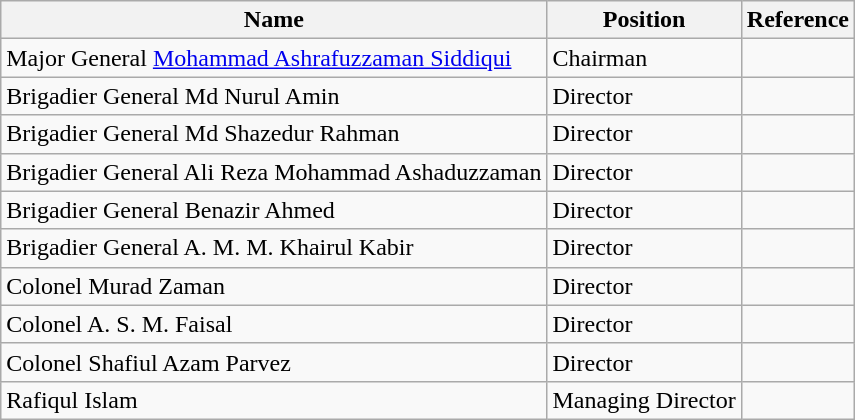<table class="wikitable">
<tr>
<th>Name</th>
<th>Position</th>
<th>Reference</th>
</tr>
<tr>
<td>Major General <a href='#'>Mohammad Ashrafuzzaman Siddiqui</a></td>
<td>Chairman</td>
<td></td>
</tr>
<tr>
<td>Brigadier General Md Nurul Amin</td>
<td>Director</td>
<td></td>
</tr>
<tr>
<td>Brigadier General Md Shazedur Rahman</td>
<td>Director</td>
<td></td>
</tr>
<tr>
<td>Brigadier General Ali Reza Mohammad Ashaduzzaman</td>
<td>Director</td>
<td></td>
</tr>
<tr>
<td>Brigadier General Benazir Ahmed</td>
<td>Director</td>
<td></td>
</tr>
<tr>
<td>Brigadier General A. M. M. Khairul Kabir</td>
<td>Director</td>
<td></td>
</tr>
<tr>
<td>Colonel Murad Zaman</td>
<td>Director</td>
<td></td>
</tr>
<tr>
<td>Colonel A. S. M. Faisal</td>
<td>Director</td>
<td></td>
</tr>
<tr>
<td>Colonel Shafiul Azam Parvez</td>
<td>Director</td>
<td></td>
</tr>
<tr>
<td>Rafiqul Islam</td>
<td>Managing Director</td>
<td></td>
</tr>
</table>
